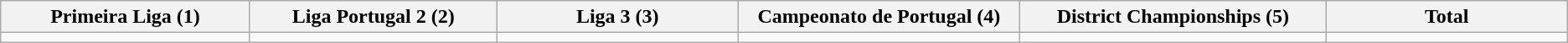<table class="wikitable">
<tr>
<th width="5%">Primeira Liga (1)</th>
<th width="5%">Liga Portugal 2 (2)</th>
<th width="5%">Liga 3 (3)</th>
<th width="5%">Campeonato de Portugal (4)</th>
<th width="5%">District Championships (5)</th>
<th width="5%">Total</th>
</tr>
<tr>
<td></td>
<td></td>
<td></td>
<td></td>
<td></td>
<td></td>
</tr>
</table>
